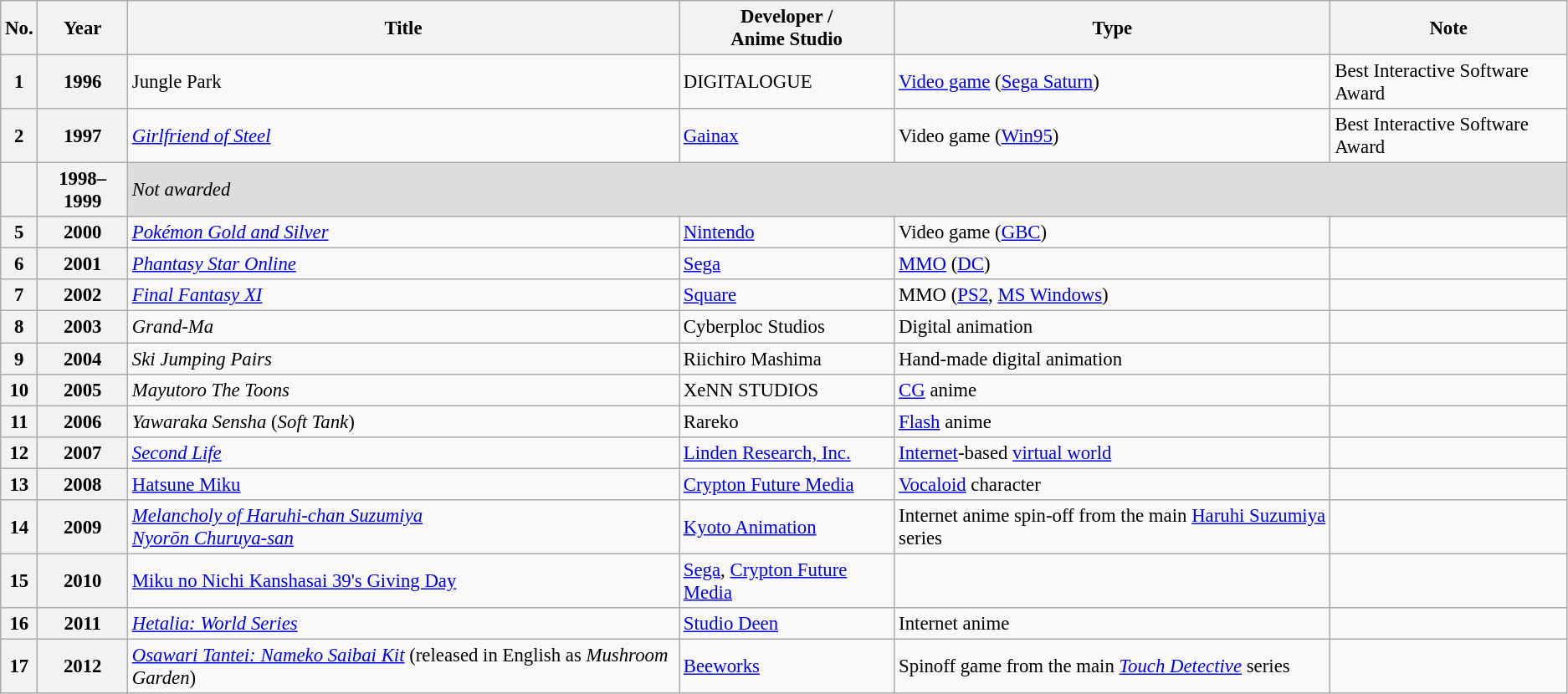<table class="wikitable" style="font-size: 95%;">
<tr>
<th>No.</th>
<th>Year</th>
<th>Title</th>
<th>Developer /<br>Anime Studio</th>
<th>Type</th>
<th>Note</th>
</tr>
<tr>
<th>1</th>
<th>1996</th>
<td>Jungle Park</td>
<td>DIGITALOGUE</td>
<td><a href='#'>Video game</a> (<a href='#'>Sega Saturn</a>)</td>
<td>Best Interactive Software Award</td>
</tr>
<tr>
<th>2</th>
<th>1997</th>
<td><em><a href='#'>Girlfriend of Steel</a></em></td>
<td><a href='#'>Gainax</a></td>
<td>Video game (<a href='#'>Win95</a>)</td>
<td>Best Interactive Software Award</td>
</tr>
<tr bgcolor="#DDDDDD">
<th></th>
<th>1998–1999</th>
<td colspan="4"><em>Not awarded</em></td>
</tr>
<tr>
<th>5</th>
<th>2000</th>
<td><em><a href='#'>Pokémon Gold and Silver</a></em></td>
<td><a href='#'>Nintendo</a></td>
<td>Video game (<a href='#'>GBC</a>)</td>
<td></td>
</tr>
<tr>
<th>6</th>
<th>2001</th>
<td><em><a href='#'>Phantasy Star Online</a></em></td>
<td><a href='#'>Sega</a></td>
<td><a href='#'>MMO</a> (<a href='#'>DC</a>)</td>
<td></td>
</tr>
<tr>
<th>7</th>
<th>2002</th>
<td><em><a href='#'>Final Fantasy XI</a></em></td>
<td><a href='#'>Square</a></td>
<td>MMO (<a href='#'>PS2</a>, <a href='#'>MS Windows</a>)</td>
<td></td>
</tr>
<tr>
<th>8</th>
<th>2003</th>
<td><em>Grand-Ma</em></td>
<td>Cyberploc Studios</td>
<td>Digital animation</td>
<td></td>
</tr>
<tr>
<th>9</th>
<th>2004</th>
<td><em>Ski Jumping Pairs</em></td>
<td>Riichiro Mashima</td>
<td>Hand-made digital animation</td>
<td></td>
</tr>
<tr>
<th>10</th>
<th>2005</th>
<td><em>Mayutoro The Toons</em></td>
<td>XeNN STUDIOS</td>
<td><a href='#'>CG</a> anime</td>
<td></td>
</tr>
<tr>
<th>11</th>
<th>2006</th>
<td><em>Yawaraka Sensha</em> (<em>Soft Tank</em>)</td>
<td>Rareko</td>
<td><a href='#'>Flash</a> anime</td>
<td></td>
</tr>
<tr>
<th>12</th>
<th>2007</th>
<td><em><a href='#'>Second Life</a></em></td>
<td><a href='#'>Linden Research, Inc.</a></td>
<td><a href='#'>Internet</a>-based <a href='#'>virtual world</a></td>
<td></td>
</tr>
<tr>
<th>13</th>
<th>2008</th>
<td><a href='#'>Hatsune Miku</a></td>
<td><a href='#'>Crypton Future Media</a></td>
<td><a href='#'>Vocaloid</a> character</td>
<td></td>
</tr>
<tr>
<th>14</th>
<th>2009</th>
<td><em><a href='#'>Melancholy of Haruhi-chan Suzumiya</a></em><br><em><a href='#'>Nyorōn Churuya-san</a></em></td>
<td><a href='#'>Kyoto Animation</a></td>
<td>Internet anime spin-off from the main <a href='#'>Haruhi Suzumiya</a> series</td>
<td></td>
</tr>
<tr>
<th>15</th>
<th>2010</th>
<td><a href='#'>Miku no Nichi Kanshasai 39's Giving Day</a></td>
<td><a href='#'>Sega</a>, <a href='#'>Crypton Future Media</a></td>
<td></td>
<td></td>
</tr>
<tr>
<th>16</th>
<th>2011</th>
<td><em><a href='#'>Hetalia: World Series</a></em></td>
<td><a href='#'>Studio Deen</a></td>
<td>Internet anime</td>
<td></td>
</tr>
<tr>
<th>17</th>
<th>2012</th>
<td><em><a href='#'>Osawari Tantei: Nameko Saibai Kit</a></em> (released in English as <em>Mushroom Garden</em>)</td>
<td><a href='#'>Beeworks</a></td>
<td>Spinoff game from the main <em><a href='#'>Touch Detective</a></em> series</td>
<td></td>
</tr>
</table>
